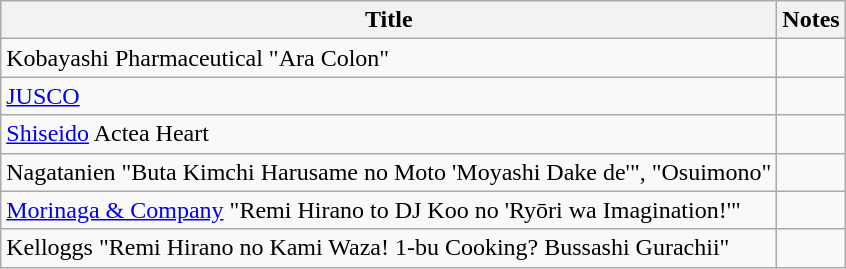<table class="wikitable">
<tr>
<th>Title</th>
<th>Notes</th>
</tr>
<tr>
<td>Kobayashi Pharmaceutical "Ara Colon"</td>
<td></td>
</tr>
<tr>
<td><a href='#'>JUSCO</a></td>
<td></td>
</tr>
<tr>
<td><a href='#'>Shiseido</a> Actea Heart</td>
<td></td>
</tr>
<tr>
<td>Nagatanien "Buta Kimchi Harusame no Moto 'Moyashi Dake de'", "Osuimono"</td>
<td></td>
</tr>
<tr>
<td><a href='#'>Morinaga & Company</a> "Remi Hirano to DJ Koo no 'Ryōri wa Imagination!'"</td>
<td></td>
</tr>
<tr>
<td>Kelloggs "Remi Hirano no Kami Waza! 1-bu Cooking? Bussashi Gurachii"</td>
<td></td>
</tr>
</table>
